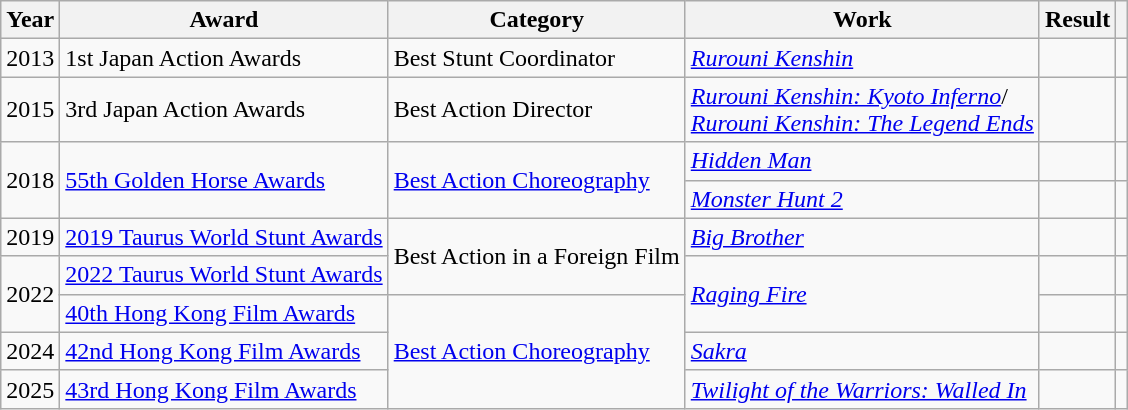<table class="wikitable plainrowheaders">
<tr>
<th>Year</th>
<th>Award</th>
<th>Category</th>
<th>Work</th>
<th>Result</th>
<th></th>
</tr>
<tr>
<td>2013</td>
<td>1st Japan Action Awards</td>
<td>Best Stunt Coordinator</td>
<td><em><a href='#'>Rurouni Kenshin</a></em></td>
<td></td>
<td></td>
</tr>
<tr>
<td>2015</td>
<td>3rd Japan Action Awards</td>
<td>Best Action Director</td>
<td><em><a href='#'>Rurouni Kenshin: Kyoto Inferno</a></em>/<br><em><a href='#'>Rurouni Kenshin: The Legend Ends</a></em></td>
<td></td>
<td></td>
</tr>
<tr>
<td rowspan="2">2018</td>
<td rowspan="2"><a href='#'>55th Golden Horse Awards</a></td>
<td rowspan="2"><a href='#'>Best Action Choreography</a></td>
<td><em><a href='#'>Hidden Man</a></em></td>
<td></td>
<td></td>
</tr>
<tr>
<td><em><a href='#'>Monster Hunt 2</a></em></td>
<td></td>
<td></td>
</tr>
<tr>
<td>2019</td>
<td><a href='#'>2019 Taurus World Stunt Awards</a></td>
<td rowspan="2">Best Action in a Foreign Film</td>
<td><em><a href='#'>Big Brother</a></em></td>
<td></td>
<td></td>
</tr>
<tr>
<td rowspan="2">2022</td>
<td><a href='#'>2022 Taurus World Stunt Awards</a></td>
<td rowspan="2"><em><a href='#'>Raging Fire</a></em></td>
<td></td>
<td></td>
</tr>
<tr>
<td><a href='#'>40th Hong Kong Film Awards</a></td>
<td rowspan="3"><a href='#'>Best Action Choreography</a></td>
<td></td>
<td></td>
</tr>
<tr>
<td>2024</td>
<td><a href='#'>42nd Hong Kong Film Awards</a></td>
<td><em><a href='#'>Sakra</a></em></td>
<td></td>
<td></td>
</tr>
<tr>
<td>2025</td>
<td><a href='#'>43rd Hong Kong Film Awards</a></td>
<td><em><a href='#'>Twilight of the Warriors: Walled In</a></em></td>
<td></td>
<td></td>
</tr>
</table>
